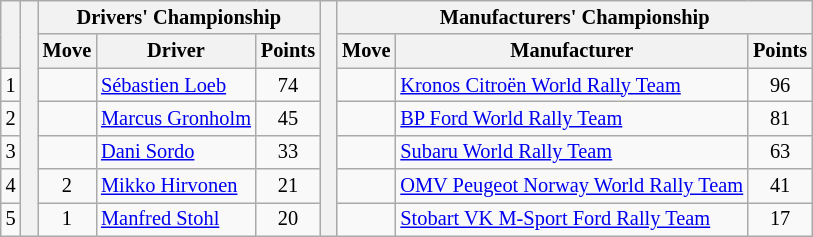<table class="wikitable" style="font-size:85%;">
<tr>
<th rowspan="2"></th>
<th rowspan="7" style="width:5px;"></th>
<th colspan="3">Drivers' Championship</th>
<th rowspan="7" style="width:5px;"></th>
<th colspan="3" nowrap>Manufacturers' Championship</th>
</tr>
<tr>
<th>Move</th>
<th>Driver</th>
<th>Points</th>
<th>Move</th>
<th>Manufacturer</th>
<th>Points</th>
</tr>
<tr>
<td align="center">1</td>
<td align="center"></td>
<td> <a href='#'>Sébastien Loeb</a></td>
<td align="center">74</td>
<td align="center"></td>
<td> <a href='#'>Kronos Citroën World Rally Team</a></td>
<td align="center">96</td>
</tr>
<tr>
<td align="center">2</td>
<td align="center"></td>
<td> <a href='#'>Marcus Gronholm</a></td>
<td align="center">45</td>
<td align="center"></td>
<td> <a href='#'>BP Ford World Rally Team</a></td>
<td align="center">81</td>
</tr>
<tr>
<td align="center">3</td>
<td align="center"></td>
<td> <a href='#'>Dani Sordo</a></td>
<td align="center">33</td>
<td align="center"></td>
<td> <a href='#'>Subaru World Rally Team</a></td>
<td align="center">63</td>
</tr>
<tr>
<td align="center">4</td>
<td align="center"> 2</td>
<td> <a href='#'>Mikko Hirvonen</a></td>
<td align="center">21</td>
<td align="center"></td>
<td> <a href='#'>OMV Peugeot Norway World Rally Team</a></td>
<td align="center">41</td>
</tr>
<tr>
<td align="center">5</td>
<td align="center"> 1</td>
<td> <a href='#'>Manfred Stohl</a></td>
<td align="center">20</td>
<td align="center"></td>
<td> <a href='#'>Stobart VK M-Sport Ford Rally Team</a></td>
<td align="center">17</td>
</tr>
</table>
